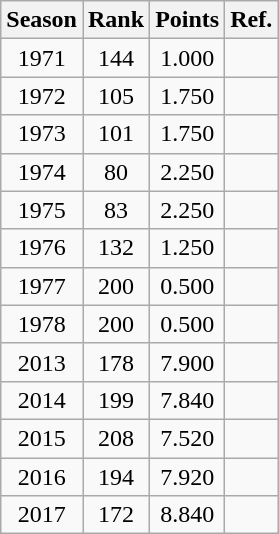<table class="wikitable plainrowheaders sortable" style="text-align:center">
<tr>
<th>Season</th>
<th>Rank</th>
<th>Points</th>
<th>Ref.</th>
</tr>
<tr>
<td>1971</td>
<td>144 </td>
<td>1.000</td>
<td></td>
</tr>
<tr>
<td>1972</td>
<td>105 </td>
<td>1.750</td>
<td></td>
</tr>
<tr>
<td>1973</td>
<td>101 </td>
<td>1.750</td>
<td></td>
</tr>
<tr>
<td>1974</td>
<td>80 </td>
<td>2.250</td>
<td></td>
</tr>
<tr>
<td>1975</td>
<td>83 </td>
<td>2.250</td>
<td></td>
</tr>
<tr>
<td>1976</td>
<td>132 </td>
<td>1.250</td>
<td></td>
</tr>
<tr>
<td>1977</td>
<td>200 </td>
<td>0.500</td>
<td></td>
</tr>
<tr>
<td>1978</td>
<td>200 </td>
<td>0.500</td>
<td></td>
</tr>
<tr>
<td>2013</td>
<td>178 </td>
<td>7.900</td>
<td></td>
</tr>
<tr>
<td>2014</td>
<td>199 </td>
<td>7.840</td>
<td></td>
</tr>
<tr>
<td>2015</td>
<td>208 </td>
<td>7.520</td>
<td></td>
</tr>
<tr>
<td>2016</td>
<td>194 </td>
<td>7.920</td>
<td></td>
</tr>
<tr>
<td>2017</td>
<td>172 </td>
<td>8.840</td>
<td></td>
</tr>
</table>
